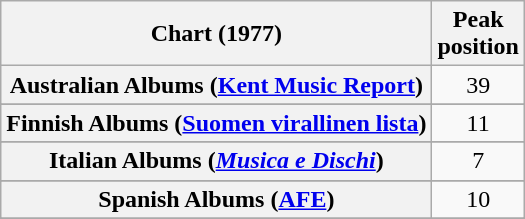<table class="wikitable sortable plainrowheaders" style="text-align:center">
<tr>
<th scope="col">Chart (1977)</th>
<th scope="col">Peak<br> position</th>
</tr>
<tr>
<th scope="row">Australian Albums (<a href='#'>Kent Music Report</a>)</th>
<td>39</td>
</tr>
<tr>
</tr>
<tr>
</tr>
<tr>
</tr>
<tr>
<th scope="row">Finnish Albums (<a href='#'>Suomen virallinen lista</a>)</th>
<td>11</td>
</tr>
<tr>
</tr>
<tr>
<th scope="row">Italian Albums (<em><a href='#'>Musica e Dischi</a></em>)</th>
<td>7</td>
</tr>
<tr>
</tr>
<tr>
</tr>
<tr>
<th scope="row">Spanish Albums (<a href='#'>AFE</a>)</th>
<td>10</td>
</tr>
<tr>
</tr>
<tr>
</tr>
<tr>
</tr>
</table>
